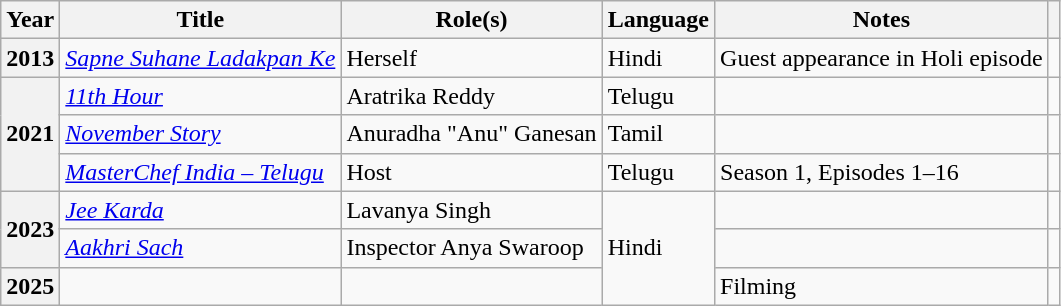<table class="wikitable sortable plainrowheaders">
<tr>
<th scope="col">Year</th>
<th scope="col">Title</th>
<th scope="col">Role(s)</th>
<th scope="col">Language</th>
<th scope="col" class="unsortable">Notes</th>
<th scope="col" class="unsortable"></th>
</tr>
<tr>
<th scope="row" style="text-align: right;">2013</th>
<td><em><a href='#'>Sapne Suhane Ladakpan Ke</a></em></td>
<td>Herself</td>
<td>Hindi</td>
<td>Guest appearance in Holi episode</td>
<td style="text-align: center;"></td>
</tr>
<tr>
<th scope="row" style="text-align: right;" rowspan="3">2021</th>
<td><a href='#'><em>11th Hour</em></a></td>
<td>Aratrika Reddy</td>
<td>Telugu</td>
<td></td>
<td style="text-align: center;"></td>
</tr>
<tr>
<td><em><a href='#'>November Story</a></em></td>
<td>Anuradha "Anu" Ganesan</td>
<td>Tamil</td>
<td></td>
<td style="text-align: center;"></td>
</tr>
<tr>
<td><em><a href='#'>MasterChef India – Telugu</a></em></td>
<td>Host</td>
<td>Telugu</td>
<td>Season 1, Episodes 1–16</td>
<td style="text-align: center;"></td>
</tr>
<tr>
<th scope="row" style="text-align: right;" rowspan="2">2023</th>
<td><em><a href='#'>Jee Karda</a></em></td>
<td>Lavanya Singh</td>
<td rowspan="3">Hindi</td>
<td></td>
<td style="text-align: center;"></td>
</tr>
<tr>
<td><em><a href='#'>Aakhri Sach</a></em></td>
<td>Inspector Anya Swaroop</td>
<td></td>
<td style="text-align: center;"></td>
</tr>
<tr>
<th scope="row" style="text-align: right;">2025</th>
<td></td>
<td></td>
<td>Filming</td>
<td></td>
</tr>
</table>
